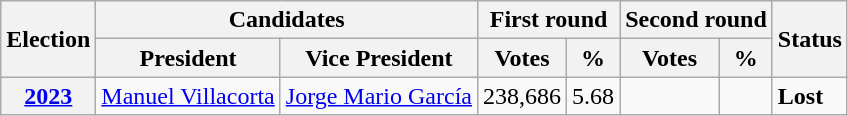<table class="wikitable" text-align:left;">
<tr>
<th rowspan=2>Election</th>
<th colspan=2>Candidates</th>
<th colspan=2>First round</th>
<th colspan=2>Second round</th>
<th rowspan=2>Status</th>
</tr>
<tr>
<th>President</th>
<th>Vice President</th>
<th>Votes</th>
<th>%</th>
<th>Votes</th>
<th>%</th>
</tr>
<tr>
<th><a href='#'>2023</a></th>
<td><a href='#'>Manuel Villacorta</a></td>
<td><a href='#'>Jorge Mario García</a></td>
<td>238,686</td>
<td>5.68</td>
<td></td>
<td></td>
<td><strong>Lost</strong> </td>
</tr>
</table>
